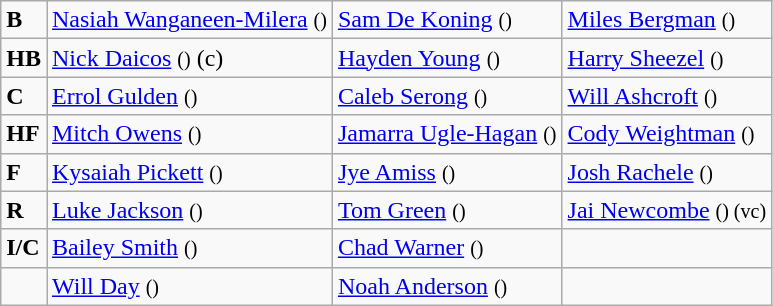<table class="wikitable">
<tr>
<td><strong>B</strong></td>
<td><a href='#'>Nasiah Wanganeen-Milera</a> <small>()</small></td>
<td><a href='#'>Sam De Koning</a> <small>()</small></td>
<td><a href='#'>Miles Bergman</a> <small>()</small></td>
</tr>
<tr>
<td><strong>HB</strong></td>
<td><a href='#'>Nick Daicos</a> <small>()</small> (c)</td>
<td><a href='#'>Hayden Young</a> <small>()</small></td>
<td><a href='#'>Harry Sheezel</a> <small>()</small></td>
</tr>
<tr>
<td><strong>C</strong></td>
<td><a href='#'>Errol Gulden</a> <small>()</small></td>
<td><a href='#'>Caleb Serong</a> <small>()</small></td>
<td><a href='#'>Will Ashcroft</a> <small>()</small></td>
</tr>
<tr>
<td><strong>HF</strong></td>
<td><a href='#'>Mitch Owens</a> <small>()</small></td>
<td><a href='#'>Jamarra Ugle-Hagan</a> <small>()</small></td>
<td><a href='#'>Cody Weightman</a> <small>()</small></td>
</tr>
<tr>
<td><strong>F</strong></td>
<td><a href='#'>Kysaiah Pickett</a> <small>()</small></td>
<td><a href='#'>Jye Amiss</a> <small>()</small></td>
<td><a href='#'>Josh Rachele</a> <small>()</small></td>
</tr>
<tr>
<td><strong>R</strong></td>
<td><a href='#'>Luke Jackson</a> <small>()</small></td>
<td><a href='#'>Tom Green</a> <small>()</small></td>
<td><a href='#'>Jai Newcombe</a> <small>() (vc)</small></td>
</tr>
<tr>
<td><strong>I/C</strong></td>
<td><a href='#'>Bailey Smith</a> <small>()</small></td>
<td><a href='#'>Chad Warner</a> <small>()</small></td>
<td></td>
</tr>
<tr>
<td></td>
<td><a href='#'>Will Day</a> <small>()</small></td>
<td><a href='#'>Noah Anderson</a> <small>()</small></td>
<td></td>
</tr>
</table>
